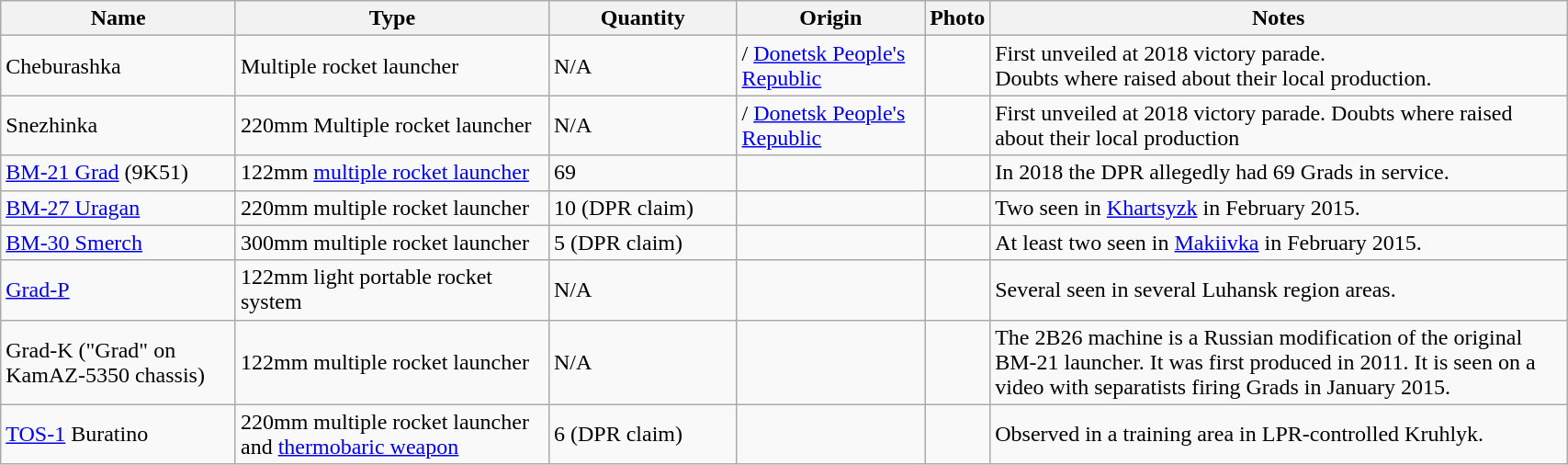<table class="wikitable" style="width:90%;">
<tr>
<th style="width:15%;">Name</th>
<th style="width:20%;">Type</th>
<th style="width:12%;">Quantity</th>
<th style="width:12%;">Origin</th>
<th>Photo</th>
<th>Notes</th>
</tr>
<tr>
<td>Cheburashka</td>
<td>Multiple rocket launcher</td>
<td>N/A</td>
<td> /  <a href='#'>Donetsk People's Republic</a></td>
<td></td>
<td>First unveiled at 2018 victory parade.<br>Doubts where raised about their local production.</td>
</tr>
<tr>
<td>Snezhinka</td>
<td>220mm Multiple rocket launcher</td>
<td>N/A</td>
<td> /  <a href='#'>Donetsk People's Republic</a></td>
<td></td>
<td>First unveiled at 2018 victory parade. Doubts where raised about their local  production</td>
</tr>
<tr>
<td><a href='#'>BM-21 Grad</a> (9K51)</td>
<td>122mm <a href='#'>multiple rocket launcher</a></td>
<td>69</td>
<td></td>
<td></td>
<td>In 2018 the DPR allegedly had 69 Grads in service.</td>
</tr>
<tr>
<td><a href='#'>BM-27 Uragan</a></td>
<td>220mm multiple rocket launcher</td>
<td>10 (DPR claim)</td>
<td></td>
<td></td>
<td>Two seen in <a href='#'>Khartsyzk</a> in February 2015.</td>
</tr>
<tr>
<td><a href='#'>BM-30 Smerch</a></td>
<td>300mm multiple rocket launcher</td>
<td>5 (DPR claim)</td>
<td></td>
<td></td>
<td>At least two seen in <a href='#'>Makiivka</a> in February 2015.<br></td>
</tr>
<tr>
<td><a href='#'>Grad-P</a></td>
<td>122mm light portable rocket system</td>
<td>N/A</td>
<td></td>
<td></td>
<td>Several seen in several Luhansk region areas.</td>
</tr>
<tr>
<td>Grad-K ("Grad" on KamAZ-5350 chassis)</td>
<td>122mm multiple rocket launcher</td>
<td>N/A</td>
<td></td>
<td></td>
<td>The 2B26 machine is a Russian modification of the original BM-21 launcher. It was first produced in 2011. It is seen on a video with separatists firing Grads in January 2015.</td>
</tr>
<tr>
<td><a href='#'>TOS-1</a> Buratino</td>
<td>220mm multiple rocket launcher and <a href='#'>thermobaric weapon</a></td>
<td>6 (DPR claim)</td>
<td></td>
<td></td>
<td>Observed in a training area in LPR-controlled Kruhlyk.</td>
</tr>
</table>
